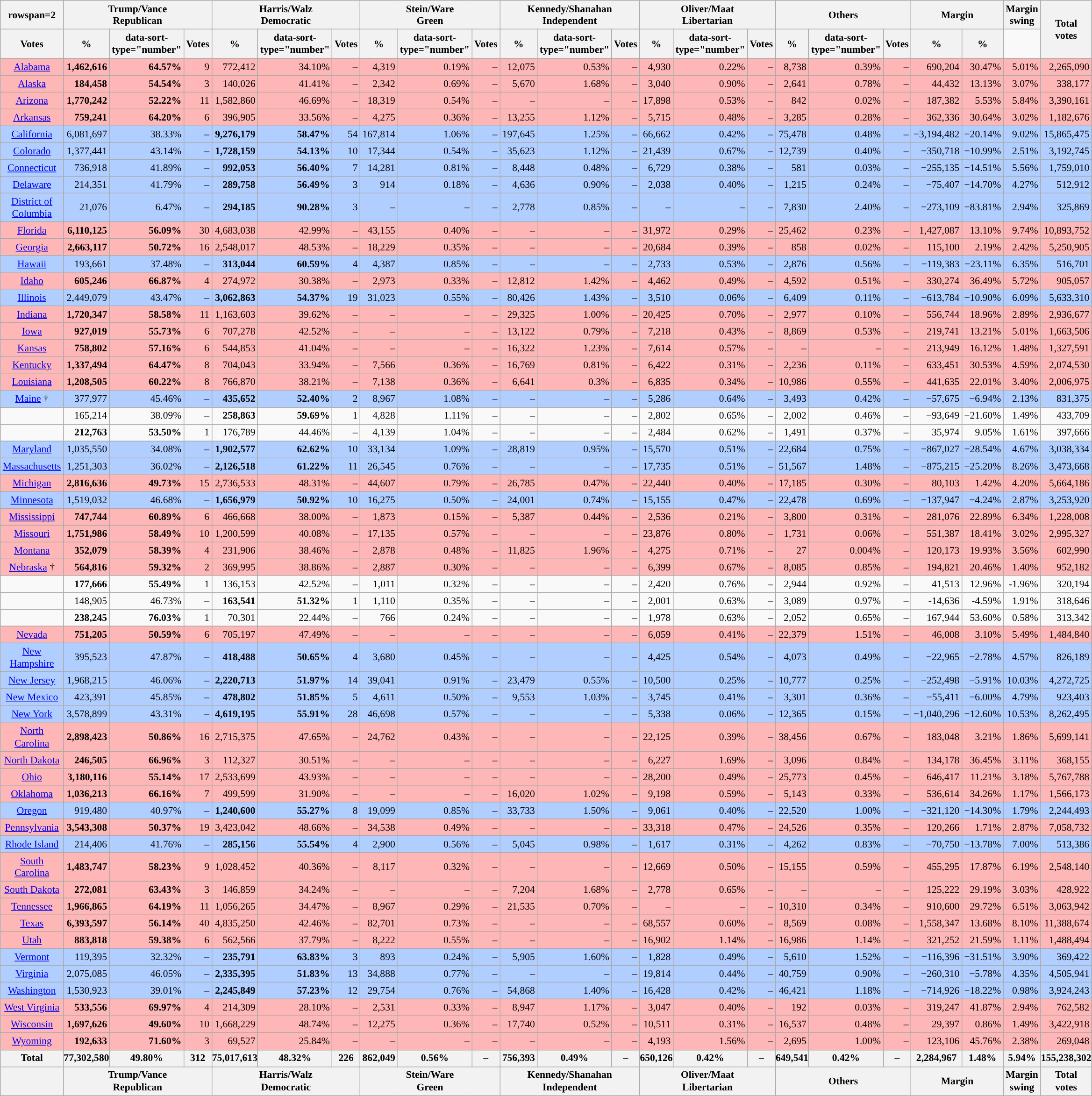<table class="wikitable sortable" style="text-align:right;font-size:90%;line-height:1.2">
<tr>
<th>rowspan=2 </th>
<th colspan="3" rowspan="1">Trump/Vance<br>Republican</th>
<th colspan="3" rowspan="1">Harris/Walz<br>Democratic</th>
<th colspan="3" rowspan="1">Stein/Ware<br>Green</th>
<th colspan="3" rowspan="1">Kennedy/Shanahan<br>Independent</th>
<th colspan="3" rowspan="1">Oliver/Maat<br>Libertarian</th>
<th colspan="3" rowspan="1">Others</th>
<th colspan="2" rowspan="1">Margin</th>
<th>Margin<br>swing</th>
<th colspan="1" rowspan="2">Total<br>votes</th>
</tr>
<tr>
<th data-sort-type="number" style="padding-left:0.2em">Votes</th>
<th data-sort-type="number">%</th>
<th>data-sort-type="number" </th>
<th data-sort-type="number" style="padding-left:0.2em">Votes</th>
<th data-sort-type="number">%</th>
<th>data-sort-type="number" </th>
<th data-sort-type="number" style="padding-left:0.2em">Votes</th>
<th data-sort-type="number">%</th>
<th>data-sort-type="number" </th>
<th data-sort-type="number" style="padding-left:0.2em">Votes</th>
<th data-sort-type="number">%</th>
<th>data-sort-type="number" </th>
<th data-sort-type="number" style="padding-left:0.2em">Votes</th>
<th data-sort-type="number">%</th>
<th>data-sort-type="number" </th>
<th data-sort-type="number" style="padding-left:0.2em">Votes</th>
<th data-sort-type="number">%</th>
<th>data-sort-type="number" </th>
<th data-sort-type="number" style="padding-left:0.2em">Votes</th>
<th data-sort-type="number">%</th>
<th data-sort-type="number">%</th>
</tr>
<tr style="background-color:#FFB6B6">
<td style=text-align:center><a href='#'>Alabama</a></td>
<td><strong>1,462,616</strong></td>
<td><strong>64.57%</strong></td>
<td>9</td>
<td>772,412</td>
<td>34.10%</td>
<td>–</td>
<td>4,319</td>
<td>0.19%</td>
<td>–</td>
<td>12,075</td>
<td>0.53%</td>
<td>–</td>
<td>4,930</td>
<td>0.22%</td>
<td>–</td>
<td>8,738</td>
<td>0.39%</td>
<td>–</td>
<td>690,204</td>
<td>30.47%</td>
<td>5.01%</td>
<td>2,265,090</td>
</tr>
<tr style="background-color:#FFB6B6">
<td style=text-align:center><a href='#'>Alaska</a></td>
<td><strong>184,458</strong></td>
<td><strong>54.54%</strong></td>
<td>3</td>
<td>140,026</td>
<td>41.41%</td>
<td>–</td>
<td>2,342</td>
<td>0.69%</td>
<td>–</td>
<td>5,670</td>
<td>1.68%</td>
<td>–</td>
<td>3,040</td>
<td>0.90%</td>
<td>–</td>
<td>2,641</td>
<td>0.78%</td>
<td>–</td>
<td>44,432</td>
<td>13.13%</td>
<td>3.07%</td>
<td>338,177</td>
</tr>
<tr style="background-color:#FFB6B6">
<td style=text-align:center><a href='#'>Arizona</a></td>
<td><strong>1,770,242</strong></td>
<td><strong>52.22%</strong></td>
<td>11</td>
<td>1,582,860</td>
<td>46.69%</td>
<td>–</td>
<td>18,319</td>
<td>0.54%</td>
<td>–</td>
<td>–</td>
<td>–</td>
<td>–</td>
<td>17,898</td>
<td>0.53%</td>
<td>–</td>
<td>842</td>
<td>0.02%</td>
<td>–</td>
<td>187,382</td>
<td>5.53%</td>
<td>5.84%</td>
<td>3,390,161</td>
</tr>
<tr style="background-color:#FFB6B6">
<td style=text-align:center><a href='#'>Arkansas</a></td>
<td><strong>759,241</strong></td>
<td><strong>64.20%</strong></td>
<td>6</td>
<td>396,905</td>
<td>33.56%</td>
<td>–</td>
<td>4,275</td>
<td>0.36%</td>
<td>–</td>
<td>13,255</td>
<td>1.12%</td>
<td>–</td>
<td>5,715</td>
<td>0.48%</td>
<td>–</td>
<td>3,285</td>
<td>0.28%</td>
<td>–</td>
<td>362,336</td>
<td>30.64%</td>
<td>3.02%</td>
<td>1,182,676</td>
</tr>
<tr style="color:black;background-color:#B0CEFF">
<td style=text-align:center><a href='#'>California</a></td>
<td>6,081,697</td>
<td>38.33%</td>
<td>–</td>
<td><strong>9,276,179</strong></td>
<td><strong>58.47%</strong></td>
<td>54</td>
<td>167,814</td>
<td>1.06%</td>
<td>–</td>
<td>197,645</td>
<td>1.25%</td>
<td>–</td>
<td>66,662</td>
<td>0.42%</td>
<td>–</td>
<td>75,478</td>
<td>0.48%</td>
<td>–</td>
<td>−3,194,482</td>
<td>−20.14%</td>
<td>9.02%</td>
<td>15,865,475</td>
</tr>
<tr style="color:black;background-color:#B0CEFF">
<td style=text-align:center><a href='#'>Colorado</a></td>
<td>1,377,441</td>
<td>43.14%</td>
<td>–</td>
<td><strong>1,728,159</strong></td>
<td><strong>54.13%</strong></td>
<td>10</td>
<td>17,344</td>
<td>0.54%</td>
<td>–</td>
<td>35,623</td>
<td>1.12%</td>
<td>–</td>
<td>21,439</td>
<td>0.67%</td>
<td>–</td>
<td>12,739</td>
<td>0.40%</td>
<td>–</td>
<td>−350,718</td>
<td>−10.99%</td>
<td>2.51%</td>
<td>3,192,745</td>
</tr>
<tr style="color:black;background-color:#B0CEFF">
<td style=text-align:center><a href='#'>Connecticut</a></td>
<td>736,918</td>
<td>41.89%</td>
<td>–</td>
<td><strong>992,053</strong></td>
<td><strong>56.40%</strong></td>
<td>7</td>
<td>14,281</td>
<td>0.81%</td>
<td>–</td>
<td>8,448</td>
<td>0.48%</td>
<td>–</td>
<td>6,729</td>
<td>0.38%</td>
<td>–</td>
<td>581</td>
<td>0.03%</td>
<td>–</td>
<td>−255,135</td>
<td>−14.51%</td>
<td>5.56%</td>
<td>1,759,010</td>
</tr>
<tr style="color:black;background-color:#B0CEFF">
<td style=text-align:center><a href='#'>Delaware</a></td>
<td>214,351</td>
<td>41.79%</td>
<td>–</td>
<td><strong>289,758</strong></td>
<td><strong>56.49%</strong></td>
<td>3</td>
<td>914</td>
<td>0.18%</td>
<td>–</td>
<td>4,636</td>
<td>0.90%</td>
<td>–</td>
<td>2,038</td>
<td>0.40%</td>
<td>–</td>
<td>1,215</td>
<td>0.24%</td>
<td>–</td>
<td>−75,407</td>
<td>−14.70%</td>
<td>4.27%</td>
<td>512,912</td>
</tr>
<tr style="color:black;background-color:#B0CEFF">
<td style=text-align:center><a href='#'>District of Columbia</a></td>
<td>21,076</td>
<td>6.47%</td>
<td>–</td>
<td><strong>294,185</strong></td>
<td><strong>90.28%</strong></td>
<td>3</td>
<td>–</td>
<td>–</td>
<td>–</td>
<td>2,778</td>
<td>0.85%</td>
<td>–</td>
<td>–</td>
<td>–</td>
<td>–</td>
<td>7,830</td>
<td>2.40%</td>
<td>–</td>
<td>−273,109</td>
<td>−83.81%</td>
<td>2.94%</td>
<td>325,869</td>
</tr>
<tr style="background-color:#FFB6B6">
<td style=text-align:center><a href='#'>Florida</a></td>
<td><strong>6,110,125</strong></td>
<td><strong>56.09%</strong></td>
<td>30</td>
<td>4,683,038</td>
<td>42.99%</td>
<td>–</td>
<td>43,155</td>
<td>0.40%</td>
<td>–</td>
<td>–</td>
<td>–</td>
<td>–</td>
<td>31,972</td>
<td>0.29%</td>
<td>–</td>
<td>25,462</td>
<td>0.23%</td>
<td>–</td>
<td>1,427,087</td>
<td>13.10%</td>
<td>9.74%</td>
<td>10,893,752</td>
</tr>
<tr style="background-color:#FFB6B6">
<td style=text-align:center><a href='#'>Georgia</a></td>
<td><strong>2,663,117</strong></td>
<td><strong>50.72%</strong></td>
<td>16</td>
<td>2,548,017</td>
<td>48.53%</td>
<td>–</td>
<td>18,229</td>
<td>0.35%</td>
<td>–</td>
<td>–</td>
<td>–</td>
<td>–</td>
<td>20,684</td>
<td>0.39%</td>
<td>–</td>
<td>858</td>
<td>0.02%</td>
<td>–</td>
<td>115,100</td>
<td>2.19%</td>
<td>2.42%</td>
<td>5,250,905</td>
</tr>
<tr style="color:black;background-color:#B0CEFF">
<td style=text-align:center><a href='#'>Hawaii</a></td>
<td>193,661</td>
<td>37.48%</td>
<td>–</td>
<td><strong>313,044</strong></td>
<td><strong>60.59%</strong></td>
<td>4</td>
<td>4,387</td>
<td>0.85%</td>
<td>–</td>
<td>–</td>
<td>–</td>
<td>–</td>
<td>2,733</td>
<td>0.53%</td>
<td>–</td>
<td>2,876</td>
<td>0.56%</td>
<td>–</td>
<td>−119,383</td>
<td>−23.11%</td>
<td>6.35%</td>
<td>516,701</td>
</tr>
<tr style="background-color:#FFB6B6">
<td style=text-align:center><a href='#'>Idaho</a></td>
<td><strong>605,246</strong></td>
<td><strong>66.87%</strong></td>
<td>4</td>
<td>274,972</td>
<td>30.38%</td>
<td>–</td>
<td>2,973</td>
<td>0.33%</td>
<td>–</td>
<td>12,812</td>
<td>1.42%</td>
<td>–</td>
<td>4,462</td>
<td>0.49%</td>
<td>–</td>
<td>4,592</td>
<td>0.51%</td>
<td>–</td>
<td>330,274</td>
<td>36.49%</td>
<td>5.72%</td>
<td>905,057</td>
</tr>
<tr style="color:black;background-color:#B0CEFF">
<td style=text-align:center><a href='#'>Illinois</a></td>
<td>2,449,079</td>
<td>43.47%</td>
<td>–</td>
<td><strong>3,062,863</strong></td>
<td><strong>54.37%</strong></td>
<td>19</td>
<td>31,023</td>
<td>0.55%</td>
<td>–</td>
<td>80,426</td>
<td>1.43%</td>
<td>–</td>
<td>3,510</td>
<td>0.06%</td>
<td>–</td>
<td>6,409</td>
<td>0.11%</td>
<td>–</td>
<td>−613,784</td>
<td>−10.90%</td>
<td>6.09%</td>
<td>5,633,310</td>
</tr>
<tr style="background-color:#FFB6B6">
<td style=text-align:center><a href='#'>Indiana</a></td>
<td><strong>1,720,347</strong></td>
<td><strong>58.58%</strong></td>
<td>11</td>
<td>1,163,603</td>
<td>39.62%</td>
<td>–</td>
<td>–</td>
<td>–</td>
<td>–</td>
<td>29,325</td>
<td>1.00%</td>
<td>–</td>
<td>20,425</td>
<td>0.70%</td>
<td>–</td>
<td>2,977</td>
<td>0.10%</td>
<td>–</td>
<td>556,744</td>
<td>18.96%</td>
<td>2.89%</td>
<td>2,936,677</td>
</tr>
<tr style="background-color:#FFB6B6">
<td style=text-align:center><a href='#'>Iowa</a></td>
<td><strong>927,019</strong></td>
<td><strong>55.73%</strong></td>
<td>6</td>
<td>707,278</td>
<td>42.52%</td>
<td>–</td>
<td>–</td>
<td>–</td>
<td>–</td>
<td>13,122</td>
<td>0.79%</td>
<td>–</td>
<td>7,218</td>
<td>0.43%</td>
<td>–</td>
<td>8,869</td>
<td>0.53%</td>
<td>–</td>
<td>219,741</td>
<td>13.21%</td>
<td>5.01%</td>
<td>1,663,506</td>
</tr>
<tr style="background-color:#FFB6B6">
<td style=text-align:center><a href='#'>Kansas</a></td>
<td><strong>758,802</strong></td>
<td><strong>57.16%</strong></td>
<td>6</td>
<td>544,853</td>
<td>41.04%</td>
<td>–</td>
<td>–</td>
<td>–</td>
<td>–</td>
<td>16,322</td>
<td>1.23%</td>
<td>–</td>
<td>7,614</td>
<td>0.57%</td>
<td>–</td>
<td>–</td>
<td>–</td>
<td>–</td>
<td>213,949</td>
<td>16.12%</td>
<td>1.48%</td>
<td>1,327,591</td>
</tr>
<tr style="background-color:#FFB6B6">
<td style=text-align:center><a href='#'>Kentucky</a></td>
<td><strong>1,337,494</strong></td>
<td><strong>64.47%</strong></td>
<td>8</td>
<td>704,043</td>
<td>33.94%</td>
<td>–</td>
<td>7,566</td>
<td>0.36%</td>
<td>–</td>
<td>16,769</td>
<td>0.81%</td>
<td>–</td>
<td>6,422</td>
<td>0.31%</td>
<td>–</td>
<td>2,236</td>
<td>0.11%</td>
<td>–</td>
<td>633,451</td>
<td>30.53%</td>
<td>4.59%</td>
<td>2,074,530</td>
</tr>
<tr style="background-color:#FFB6B6">
<td style=text-align:center><a href='#'>Louisiana</a></td>
<td><strong>1,208,505</strong></td>
<td><strong>60.22%</strong></td>
<td>8</td>
<td>766,870</td>
<td>38.21%</td>
<td>–</td>
<td>7,138</td>
<td>0.36%</td>
<td>–</td>
<td>6,641</td>
<td>0.3%</td>
<td>–</td>
<td>6,835</td>
<td>0.34%</td>
<td>–</td>
<td>10,986</td>
<td>0.55%</td>
<td>–</td>
<td>441,635</td>
<td>22.01%</td>
<td>3.40%</td>
<td>2,006,975</td>
</tr>
<tr style="color:black;background-color:#B0CEFF">
<td style=text-align:center class=nowrap><a href='#'>Maine</a> †</td>
<td>377,977</td>
<td>45.46%</td>
<td>–</td>
<td><strong>435,652</strong></td>
<td><strong>52.40%</strong></td>
<td>2</td>
<td>8,967</td>
<td>1.08%</td>
<td>–</td>
<td>–</td>
<td>–</td>
<td>–</td>
<td>5,286</td>
<td>0.64%</td>
<td>–</td>
<td>3,493</td>
<td>0.42%</td>
<td>–</td>
<td>−57,675</td>
<td>−6.94%</td>
<td>2.13%</td>
<td>831,375</td>
</tr>
<tr style="background:">
<td style=text-align:center></td>
<td>165,214</td>
<td>38.09%</td>
<td>–</td>
<td><strong>258,863</strong></td>
<td><strong>59.69%</strong></td>
<td>1</td>
<td>4,828</td>
<td>1.11%</td>
<td>–</td>
<td>–</td>
<td>–</td>
<td>–</td>
<td>2,802</td>
<td>0.65%</td>
<td>–</td>
<td>2,002</td>
<td>0.46%</td>
<td>–</td>
<td>−93,649</td>
<td>−21.60%</td>
<td>1.49%</td>
<td>433,709</td>
</tr>
<tr style="background:">
<td style=text-align:center></td>
<td><strong>212,763</strong></td>
<td><strong>53.50%</strong></td>
<td>1</td>
<td>176,789</td>
<td>44.46%</td>
<td>–</td>
<td>4,139</td>
<td>1.04%</td>
<td>–</td>
<td>–</td>
<td>–</td>
<td>–</td>
<td>2,484</td>
<td>0.62%</td>
<td>–</td>
<td>1,491</td>
<td>0.37%</td>
<td>–</td>
<td>35,974</td>
<td>9.05%</td>
<td>1.61%</td>
<td>397,666</td>
</tr>
<tr style="color:black;background-color:#B0CEFF">
<td style=text-align:center><a href='#'>Maryland</a></td>
<td>1,035,550</td>
<td>34.08%</td>
<td>–</td>
<td><strong>1,902,577</strong></td>
<td><strong>62.62%</strong></td>
<td>10</td>
<td>33,134</td>
<td>1.09%</td>
<td>–</td>
<td>28,819</td>
<td>0.95%</td>
<td>–</td>
<td>15,570</td>
<td>0.51%</td>
<td>–</td>
<td>22,684</td>
<td>0.75%</td>
<td>–</td>
<td>−867,027</td>
<td>−28.54%</td>
<td>4.67%</td>
<td>3,038,334</td>
</tr>
<tr style="color:black;background-color:#B0CEFF">
<td style=text-align:center><a href='#'>Massachusetts</a></td>
<td>1,251,303</td>
<td>36.02%</td>
<td>–</td>
<td><strong>2,126,518</strong></td>
<td><strong>61.22%</strong></td>
<td>11</td>
<td>26,545</td>
<td>0.76%</td>
<td>–</td>
<td>–</td>
<td>–</td>
<td>–</td>
<td>17,735</td>
<td>0.51%</td>
<td>–</td>
<td>51,567</td>
<td>1.48%</td>
<td>–</td>
<td>−875,215</td>
<td>−25.20%</td>
<td>8.26%</td>
<td>3,473,668</td>
</tr>
<tr style="background-color:#FFB6B6">
<td style=text-align:center><a href='#'>Michigan</a></td>
<td><strong>2,816,636</strong></td>
<td><strong>49.73%</strong></td>
<td>15</td>
<td>2,736,533</td>
<td>48.31%</td>
<td>–</td>
<td>44,607</td>
<td>0.79%</td>
<td>–</td>
<td>26,785</td>
<td>0.47%</td>
<td>–</td>
<td>22,440</td>
<td>0.40%</td>
<td>–</td>
<td>17,185</td>
<td>0.30%</td>
<td>–</td>
<td>80,103</td>
<td>1.42%</td>
<td>4.20%</td>
<td>5,664,186</td>
</tr>
<tr style="color:black;background-color:#B0CEFF">
<td style=text-align:center><a href='#'>Minnesota</a></td>
<td>1,519,032</td>
<td>46.68%</td>
<td>–</td>
<td><strong>1,656,979</strong></td>
<td><strong>50.92%</strong></td>
<td>10</td>
<td>16,275</td>
<td>0.50%</td>
<td>–</td>
<td>24,001</td>
<td>0.74%</td>
<td>–</td>
<td>15,155</td>
<td>0.47%</td>
<td>–</td>
<td>22,478</td>
<td>0.69%</td>
<td>–</td>
<td>−137,947</td>
<td>−4.24%</td>
<td>2.87%</td>
<td>3,253,920</td>
</tr>
<tr style="background-color:#FFB6B6">
<td style=text-align:center><a href='#'>Mississippi</a></td>
<td><strong>747,744</strong></td>
<td><strong>60.89%</strong></td>
<td>6</td>
<td>466,668</td>
<td>38.00%</td>
<td>–</td>
<td>1,873</td>
<td>0.15%</td>
<td>–</td>
<td>5,387</td>
<td>0.44%</td>
<td>–</td>
<td>2,536</td>
<td>0.21%</td>
<td>–</td>
<td>3,800</td>
<td>0.31%</td>
<td>–</td>
<td>281,076</td>
<td>22.89%</td>
<td>6.34%</td>
<td>1,228,008</td>
</tr>
<tr style="background-color:#FFB6B6">
<td style=text-align:center><a href='#'>Missouri</a></td>
<td><strong>1,751,986</strong></td>
<td><strong>58.49%</strong></td>
<td>10</td>
<td>1,200,599</td>
<td>40.08%</td>
<td>–</td>
<td>17,135</td>
<td>0.57%</td>
<td>–</td>
<td>–</td>
<td>–</td>
<td>–</td>
<td>23,876</td>
<td>0.80%</td>
<td>–</td>
<td>1,731</td>
<td>0.06%</td>
<td>–</td>
<td>551,387</td>
<td>18.41%</td>
<td>3.02%</td>
<td>2,995,327</td>
</tr>
<tr style="background-color:#FFB6B6">
<td style=text-align:center><a href='#'>Montana</a></td>
<td><strong>352,079</strong></td>
<td><strong>58.39%</strong></td>
<td>4</td>
<td>231,906</td>
<td>38.46%</td>
<td>–</td>
<td>2,878</td>
<td>0.48%</td>
<td>–</td>
<td>11,825</td>
<td>1.96%</td>
<td>–</td>
<td>4,275</td>
<td>0.71%</td>
<td>–</td>
<td>27</td>
<td>0.004%</td>
<td>–</td>
<td>120,173</td>
<td>19.93%</td>
<td>3.56%</td>
<td>602,990</td>
</tr>
<tr style="background-color:#FFB6B6">
<td style=text-align:center><a href='#'>Nebraska</a> †</td>
<td><strong>564,816</strong></td>
<td><strong>59.32%</strong></td>
<td>2</td>
<td>369,995</td>
<td>38.86%</td>
<td>–</td>
<td>2,887</td>
<td>0.30%</td>
<td>–</td>
<td>–</td>
<td>–</td>
<td>–</td>
<td>6,399</td>
<td>0.67%</td>
<td>–</td>
<td>8,085</td>
<td>0.85%</td>
<td>–</td>
<td>194,821</td>
<td>20.46%</td>
<td>1.40%</td>
<td>952,182</td>
</tr>
<tr style="background:">
<td style=text-align:center></td>
<td><strong>177,666</strong></td>
<td><strong>55.49%</strong></td>
<td>1</td>
<td>136,153</td>
<td>42.52%</td>
<td>–</td>
<td>1,011</td>
<td>0.32%</td>
<td>–</td>
<td>–</td>
<td>–</td>
<td>–</td>
<td>2,420</td>
<td>0.76%</td>
<td>–</td>
<td>2,944</td>
<td>0.92%</td>
<td>–</td>
<td>41,513</td>
<td>12.96%</td>
<td>-1.96%</td>
<td>320,194</td>
</tr>
<tr style="background:">
<td style=text-align:center></td>
<td>148,905</td>
<td>46.73%</td>
<td>–</td>
<td><strong>163,541</strong></td>
<td><strong>51.32%</strong></td>
<td>1</td>
<td>1,110</td>
<td>0.35%</td>
<td>–</td>
<td>–</td>
<td>–</td>
<td>–</td>
<td>2,001</td>
<td>0.63%</td>
<td>–</td>
<td>3,089</td>
<td>0.97%</td>
<td>–</td>
<td>-14,636</td>
<td>-4.59%</td>
<td>1.91%</td>
<td>318,646</td>
</tr>
<tr style="background:">
<td style=text-align:center></td>
<td><strong>238,245</strong></td>
<td><strong>76.03%</strong></td>
<td>1</td>
<td>70,301</td>
<td>22.44%</td>
<td>–</td>
<td>766</td>
<td>0.24%</td>
<td>–</td>
<td>–</td>
<td>–</td>
<td>–</td>
<td>1,978</td>
<td>0.63%</td>
<td>–</td>
<td>2,052</td>
<td>0.65%</td>
<td>–</td>
<td>167,944</td>
<td>53.60%</td>
<td>0.58%</td>
<td>313,342</td>
</tr>
<tr style="background-color:#FFB6B6">
<td style=text-align:center><a href='#'>Nevada</a></td>
<td><strong>751,205</strong></td>
<td><strong>50.59%</strong></td>
<td>6</td>
<td>705,197</td>
<td>47.49%</td>
<td>–</td>
<td>–</td>
<td>–</td>
<td>–</td>
<td>–</td>
<td>–</td>
<td>–</td>
<td>6,059</td>
<td>0.41%</td>
<td>–</td>
<td>22,379</td>
<td>1.51%</td>
<td>–</td>
<td>46,008</td>
<td>3.10%</td>
<td>5.49%</td>
<td>1,484,840</td>
</tr>
<tr style="color:black;background-color:#B0CEFF">
<td style=text-align:center><span><a href='#'>New Hampshire</a></span></td>
<td>395,523</td>
<td>47.87%</td>
<td>–</td>
<td><strong>418,488</strong></td>
<td><strong>50.65%</strong></td>
<td>4</td>
<td>3,680</td>
<td>0.45%</td>
<td>–</td>
<td>–</td>
<td>–</td>
<td>–</td>
<td>4,425</td>
<td>0.54%</td>
<td>–</td>
<td>4,073</td>
<td>0.49%</td>
<td>–</td>
<td>−22,965</td>
<td>−2.78%</td>
<td>4.57%</td>
<td>826,189</td>
</tr>
<tr style="color:black;background-color:#B0CEFF">
<td style=text-align:center><a href='#'>New Jersey</a></td>
<td>1,968,215</td>
<td>46.06%</td>
<td>–</td>
<td><strong>2,220,713</strong></td>
<td><strong>51.97%</strong></td>
<td>14</td>
<td>39,041</td>
<td>0.91%</td>
<td>–</td>
<td>23,479</td>
<td>0.55%</td>
<td>–</td>
<td>10,500</td>
<td>0.25%</td>
<td>–</td>
<td>10,777</td>
<td>0.25%</td>
<td>–</td>
<td>−252,498</td>
<td>−5.91%</td>
<td>10.03%</td>
<td>4,272,725</td>
</tr>
<tr style="color:black;background-color:#B0CEFF">
<td style=text-align:center><a href='#'>New Mexico</a></td>
<td>423,391</td>
<td>45.85%</td>
<td>–</td>
<td><strong>478,802</strong></td>
<td><strong>51.85%</strong></td>
<td>5</td>
<td>4,611</td>
<td>0.50%</td>
<td>–</td>
<td>9,553</td>
<td>1.03%</td>
<td>–</td>
<td>3,745</td>
<td>0.41%</td>
<td>–</td>
<td>3,301</td>
<td>0.36%</td>
<td>–</td>
<td>−55,411</td>
<td>−6.00%</td>
<td>4.79%</td>
<td>923,403</td>
</tr>
<tr style="color:black;background-color:#B0CEFF">
<td style=text-align:center><a href='#'>New York</a></td>
<td>3,578,899</td>
<td>43.31%</td>
<td>–</td>
<td><strong>4,619,195</strong></td>
<td><strong>55.91%</strong></td>
<td>28</td>
<td>46,698</td>
<td>0.57%</td>
<td>–</td>
<td>–</td>
<td>–</td>
<td>–</td>
<td>5,338</td>
<td>0.06%</td>
<td>–</td>
<td>12,365</td>
<td>0.15%</td>
<td>–</td>
<td>−1,040,296</td>
<td>−12.60%</td>
<td>10.53%</td>
<td>8,262,495</td>
</tr>
<tr style="background-color:#FFB6B6">
<td style=text-align:center><a href='#'>North Carolina</a></td>
<td><strong>2,898,423</strong></td>
<td><strong>50.86%</strong></td>
<td>16</td>
<td>2,715,375</td>
<td>47.65%</td>
<td>–</td>
<td>24,762</td>
<td>0.43%</td>
<td>–</td>
<td>–</td>
<td>–</td>
<td>–</td>
<td>22,125</td>
<td>0.39%</td>
<td>–</td>
<td>38,456</td>
<td>0.67%</td>
<td>–</td>
<td>183,048</td>
<td>3.21%</td>
<td>1.86%</td>
<td>5,699,141</td>
</tr>
<tr style="background-color:#FFB6B6">
<td style=text-align:center><a href='#'>North Dakota</a></td>
<td><strong>246,505</strong></td>
<td><strong>66.96%</strong></td>
<td>3</td>
<td>112,327</td>
<td>30.51%</td>
<td>–</td>
<td>–</td>
<td>–</td>
<td>–</td>
<td>–</td>
<td>–</td>
<td>–</td>
<td>6,227</td>
<td>1.69%</td>
<td>–</td>
<td>3,096</td>
<td>0.84%</td>
<td>–</td>
<td>134,178</td>
<td>36.45%</td>
<td>3.11%</td>
<td>368,155</td>
</tr>
<tr style="background-color:#FFB6B6">
<td style=text-align:center><a href='#'>Ohio</a></td>
<td><strong>3,180,116</strong></td>
<td><strong>55.14%</strong></td>
<td>17</td>
<td>2,533,699</td>
<td>43.93%</td>
<td>–</td>
<td>–</td>
<td>–</td>
<td>–</td>
<td>–</td>
<td>–</td>
<td>–</td>
<td>28,200</td>
<td>0.49%</td>
<td>–</td>
<td>25,773</td>
<td>0.45%</td>
<td>–</td>
<td>646,417</td>
<td>11.21%</td>
<td>3.18%</td>
<td>5,767,788</td>
</tr>
<tr style="background-color:#FFB6B6">
<td style=text-align:center><a href='#'>Oklahoma</a></td>
<td><strong>1,036,213</strong></td>
<td><strong>66.16%</strong></td>
<td>7</td>
<td>499,599</td>
<td>31.90%</td>
<td>–</td>
<td>–</td>
<td>–</td>
<td>–</td>
<td>16,020</td>
<td>1.02%</td>
<td>–</td>
<td>9,198</td>
<td>0.59%</td>
<td>–</td>
<td>5,143</td>
<td>0.33%</td>
<td>–</td>
<td>536,614</td>
<td>34.26%</td>
<td>1.17%</td>
<td>1,566,173</td>
</tr>
<tr style="color:black;background-color:#B0CEFF">
<td style=text-align:center><a href='#'>Oregon</a></td>
<td>919,480</td>
<td>40.97%</td>
<td>–</td>
<td><strong>1,240,600</strong></td>
<td><strong>55.27%</strong></td>
<td>8</td>
<td>19,099</td>
<td>0.85%</td>
<td>–</td>
<td>33,733</td>
<td>1.50%</td>
<td>–</td>
<td>9,061</td>
<td>0.40%</td>
<td>–</td>
<td>22,520</td>
<td>1.00%</td>
<td>–</td>
<td>−321,120</td>
<td>−14.30%</td>
<td>1.79%</td>
<td>2,244,493</td>
</tr>
<tr style="background-color:#FFB6B6">
<td style=text-align:center><a href='#'>Pennsylvania</a></td>
<td><strong>3,543,308</strong></td>
<td><strong>50.37%</strong></td>
<td>19</td>
<td>3,423,042</td>
<td>48.66%</td>
<td>–</td>
<td>34,538</td>
<td>0.49%</td>
<td>–</td>
<td>–</td>
<td>–</td>
<td>–</td>
<td>33,318</td>
<td>0.47%</td>
<td>–</td>
<td>24,526</td>
<td>0.35%</td>
<td>–</td>
<td>120,266</td>
<td>1.71%</td>
<td>2.87%</td>
<td>7,058,732</td>
</tr>
<tr style="color:black;background-color:#B0CEFF">
<td style=text-align:center><a href='#'>Rhode Island</a></td>
<td>214,406</td>
<td>41.76%</td>
<td>–</td>
<td><strong>285,156</strong></td>
<td><strong>55.54%</strong></td>
<td>4</td>
<td>2,900</td>
<td>0.56%</td>
<td>–</td>
<td>5,045</td>
<td>0.98%</td>
<td>–</td>
<td>1,617</td>
<td>0.31%</td>
<td>–</td>
<td>4,262</td>
<td>0.83%</td>
<td>–</td>
<td>−70,750</td>
<td>−13.78%</td>
<td>7.00%</td>
<td>513,386</td>
</tr>
<tr style="background-color:#FFB6B6">
<td style=text-align:center><a href='#'>South Carolina</a></td>
<td><strong>1,483,747</strong></td>
<td><strong>58.23%</strong></td>
<td>9</td>
<td>1,028,452</td>
<td>40.36%</td>
<td>–</td>
<td>8,117</td>
<td>0.32%</td>
<td>–</td>
<td>–</td>
<td>–</td>
<td>–</td>
<td>12,669</td>
<td>0.50%</td>
<td>–</td>
<td>15,155</td>
<td>0.59%</td>
<td>–</td>
<td>455,295</td>
<td>17.87%</td>
<td>6.19%</td>
<td>2,548,140</td>
</tr>
<tr style="background-color:#FFB6B6">
<td style=text-align:center><a href='#'>South Dakota</a></td>
<td><strong>272,081</strong></td>
<td><strong>63.43%</strong></td>
<td>3</td>
<td>146,859</td>
<td>34.24%</td>
<td>–</td>
<td>–</td>
<td>–</td>
<td>–</td>
<td>7,204</td>
<td>1.68%</td>
<td>–</td>
<td>2,778</td>
<td>0.65%</td>
<td>–</td>
<td>–</td>
<td>–</td>
<td>–</td>
<td>125,222</td>
<td>29.19%</td>
<td>3.03%</td>
<td>428,922</td>
</tr>
<tr style="background-color:#FFB6B6">
<td style=text-align:center><a href='#'>Tennessee</a></td>
<td><strong>1,966,865</strong></td>
<td><strong>64.19%</strong></td>
<td>11</td>
<td>1,056,265</td>
<td>34.47%</td>
<td>–</td>
<td>8,967</td>
<td>0.29%</td>
<td>–</td>
<td>21,535</td>
<td>0.70%</td>
<td>–</td>
<td>–</td>
<td>–</td>
<td>–</td>
<td>10,310</td>
<td>0.34%</td>
<td>–</td>
<td>910,600</td>
<td>29.72%</td>
<td>6.51%</td>
<td>3,063,942</td>
</tr>
<tr style="background-color:#FFB6B6">
<td style=text-align:center><a href='#'>Texas</a></td>
<td><strong>6,393,597</strong></td>
<td><strong>56.14%</strong></td>
<td>40</td>
<td>4,835,250</td>
<td>42.46%</td>
<td>–</td>
<td>82,701</td>
<td>0.73%</td>
<td>–</td>
<td>–</td>
<td>–</td>
<td>–</td>
<td>68,557</td>
<td>0.60%</td>
<td>–</td>
<td>8,569</td>
<td>0.08%</td>
<td>–</td>
<td>1,558,347</td>
<td>13.68%</td>
<td>8.10%</td>
<td>11,388,674</td>
</tr>
<tr style="background-color:#FFB6B6">
<td style=text-align:center><a href='#'>Utah</a></td>
<td><strong>883,818</strong></td>
<td><strong>59.38%</strong></td>
<td>6</td>
<td>562,566</td>
<td>37.79%</td>
<td>–</td>
<td>8,222</td>
<td>0.55%</td>
<td>–</td>
<td>–</td>
<td>–</td>
<td>–</td>
<td>16,902</td>
<td>1.14%</td>
<td>–</td>
<td>16,986</td>
<td>1.14%</td>
<td>–</td>
<td>321,252</td>
<td>21.59%</td>
<td>1.11%</td>
<td>1,488,494</td>
</tr>
<tr style="color:black;background-color:#B0CEFF">
<td style=text-align:center><a href='#'>Vermont</a></td>
<td>119,395</td>
<td>32.32%</td>
<td>–</td>
<td><strong>235,791</strong></td>
<td><strong>63.83%</strong></td>
<td>3</td>
<td>893</td>
<td>0.24%</td>
<td>–</td>
<td>5,905</td>
<td>1.60%</td>
<td>–</td>
<td>1,828</td>
<td>0.49%</td>
<td>–</td>
<td>5,610</td>
<td>1.52%</td>
<td>–</td>
<td>−116,396</td>
<td>−31.51%</td>
<td>3.90%</td>
<td>369,422</td>
</tr>
<tr style="color:black;background-color:#B0CEFF">
<td style=text-align:center><a href='#'>Virginia</a></td>
<td>2,075,085</td>
<td>46.05%</td>
<td>–</td>
<td><strong>2,335,395</strong></td>
<td><strong>51.83%</strong></td>
<td>13</td>
<td>34,888</td>
<td>0.77%</td>
<td>–</td>
<td>–</td>
<td>–</td>
<td>–</td>
<td>19,814</td>
<td>0.44%</td>
<td>–</td>
<td>40,759</td>
<td>0.90%</td>
<td>–</td>
<td>−260,310</td>
<td>−5.78%</td>
<td>4.35%</td>
<td>4,505,941</td>
</tr>
<tr style="color:black;background-color:#B0CEFF">
<td style=text-align:center><a href='#'>Washington</a></td>
<td>1,530,923</td>
<td>39.01%</td>
<td>–</td>
<td><strong>2,245,849</strong></td>
<td><strong>57.23%</strong></td>
<td>12</td>
<td>29,754</td>
<td>0.76%</td>
<td>–</td>
<td>54,868</td>
<td>1.40%</td>
<td>–</td>
<td>16,428</td>
<td>0.42%</td>
<td>–</td>
<td>46,421</td>
<td>1.18%</td>
<td>–</td>
<td>−714,926</td>
<td>−18.22%</td>
<td>0.98%</td>
<td>3,924,243</td>
</tr>
<tr style="background-color:#FFB6B6">
<td style=text-align:center><a href='#'>West Virginia</a></td>
<td><strong>533,556</strong></td>
<td><strong>69.97%</strong></td>
<td>4</td>
<td>214,309</td>
<td>28.10%</td>
<td>–</td>
<td>2,531</td>
<td>0.33%</td>
<td>–</td>
<td>8,947</td>
<td>1.17%</td>
<td>–</td>
<td>3,047</td>
<td>0.40%</td>
<td>–</td>
<td>192</td>
<td>0.03%</td>
<td>–</td>
<td>319,247</td>
<td>41.87%</td>
<td>2.94%</td>
<td>762,582</td>
</tr>
<tr style="background-color:#FFB6B6">
<td style=text-align:center><a href='#'>Wisconsin</a></td>
<td><strong>1,697,626</strong></td>
<td><strong>49.60%</strong></td>
<td>10</td>
<td>1,668,229</td>
<td>48.74%</td>
<td>–</td>
<td>12,275</td>
<td>0.36%</td>
<td>–</td>
<td>17,740</td>
<td>0.52%</td>
<td>–</td>
<td>10,511</td>
<td>0.31%</td>
<td>–</td>
<td>16,537</td>
<td>0.48%</td>
<td>–</td>
<td>29,397</td>
<td>0.86%</td>
<td>1.49%</td>
<td>3,422,918</td>
</tr>
<tr style="background-color:#FFB6B6">
<td style=text-align:center><a href='#'>Wyoming</a></td>
<td><strong>192,633</strong></td>
<td><strong>71.60%</strong></td>
<td>3</td>
<td>69,527</td>
<td>25.84%</td>
<td>–</td>
<td>–</td>
<td>–</td>
<td>–</td>
<td>–</td>
<td>–</td>
<td>–</td>
<td>4,193</td>
<td>1.56%</td>
<td>–</td>
<td>2,695</td>
<td>1.00%</td>
<td>–</td>
<td>123,106</td>
<td>45.76%</td>
<td>2.38%</td>
<td>269,048</td>
</tr>
<tr>
<th>Total</th>
<th style=padding:0>77,302,580</th>
<th style=padding:0>49.80%</th>
<th style=padding:0>312</th>
<th style=padding:0>75,017,613</th>
<th style=padding:0>48.32%</th>
<th style=padding:0>226</th>
<th style=padding:0>862,049</th>
<th style=padding:0>0.56%</th>
<th>–</th>
<th style=padding:0>756,393</th>
<th style=padding:0>0.49%</th>
<th>–</th>
<th style=padding:0>650,126</th>
<th style=padding:0>0.42%</th>
<th>–</th>
<th style=padding:0>649,541</th>
<th style=padding:0>0.42%</th>
<th>–</th>
<th style=padding:0>2,284,967</th>
<th style=padding:0>1.48%</th>
<th style=padding:0>5.94%</th>
<th style=padding:0>155,238,302</th>
</tr>
<tr>
<th></th>
<th colspan="3">Trump/Vance<br>Republican</th>
<th colspan="3">Harris/Walz<br>Democratic</th>
<th colspan="3">Stein/Ware<br>Green</th>
<th colspan="3">Kennedy/Shanahan<br>Independent</th>
<th colspan="3">Oliver/Maat<br>Libertarian</th>
<th colspan="3">Others</th>
<th colspan="2">Margin</th>
<th>Margin<br>swing</th>
<th>Total<br>votes</th>
</tr>
</table>
